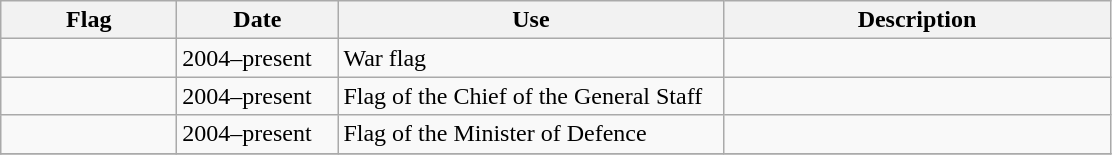<table class="wikitable">
<tr>
<th width="110">Flag</th>
<th width="100">Date</th>
<th width="250">Use</th>
<th width="250">Description</th>
</tr>
<tr>
<td></td>
<td>2004–present</td>
<td>War flag</td>
<td></td>
</tr>
<tr>
<td></td>
<td>2004–present</td>
<td>Flag of the Chief of the General Staff</td>
<td></td>
</tr>
<tr>
<td></td>
<td>2004–present</td>
<td>Flag of the Minister of Defence</td>
<td></td>
</tr>
<tr>
</tr>
</table>
